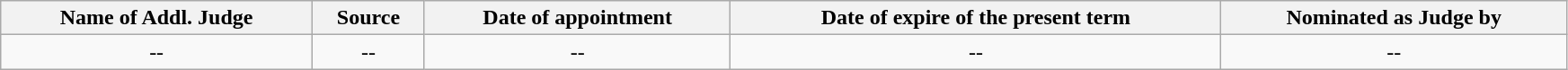<table class="wikitable static-row-numbers static-row-header" style="text-align:center" width="92%">
<tr>
<th>Name of Addl. Judge</th>
<th>Source</th>
<th>Date of appointment</th>
<th>Date of expire of the present term</th>
<th>Nominated as Judge by</th>
</tr>
<tr>
<td>--</td>
<td>--</td>
<td>--</td>
<td>--</td>
<td>--</td>
</tr>
</table>
